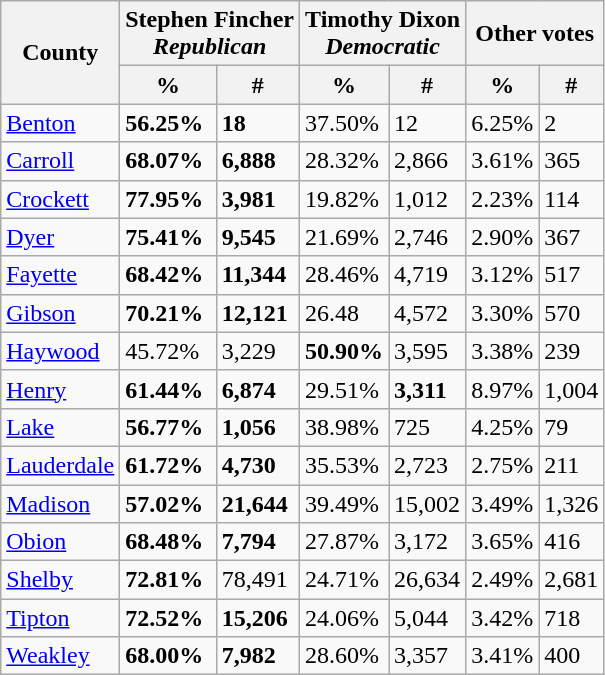<table class="wikitable sortable">
<tr>
<th rowspan="2" colspan="1" style="text-align:center">County</th>
<th colspan="2" style="text-align: center;" >Stephen Fincher<br><em>Republican</em></th>
<th colspan="2" style="text-align: center;" >Timothy Dixon<br><em>Democratic</em></th>
<th colspan="2" style="text-align: center;">Other votes</th>
</tr>
<tr>
<th colspan="1" style="text-align: center;" >%</th>
<th colspan="1" style="text-align: center;" >#</th>
<th colspan="1" style="text-align: center;" >%</th>
<th colspan="1" style="text-align: center;" >#</th>
<th colspan="1" style="text-align: center;">%</th>
<th colspan="1" style="text-align: center;">#</th>
</tr>
<tr>
<td><a href='#'>Benton</a></td>
<td><strong>56.25%</strong></td>
<td><strong>18</strong></td>
<td>37.50%</td>
<td>12</td>
<td>6.25%</td>
<td>2</td>
</tr>
<tr>
<td><a href='#'>Carroll</a></td>
<td><strong>68.07%</strong></td>
<td><strong>6,888</strong></td>
<td>28.32%</td>
<td>2,866</td>
<td>3.61%</td>
<td>365</td>
</tr>
<tr>
<td><a href='#'>Crockett</a></td>
<td><strong>77.95%</strong></td>
<td><strong>3,981</strong></td>
<td>19.82%</td>
<td>1,012</td>
<td>2.23%</td>
<td>114</td>
</tr>
<tr>
<td><a href='#'>Dyer</a></td>
<td><strong>75.41%</strong></td>
<td><strong>9,545</strong></td>
<td>21.69%</td>
<td>2,746</td>
<td>2.90%</td>
<td>367</td>
</tr>
<tr>
<td><a href='#'>Fayette</a></td>
<td><strong>68.42%</strong></td>
<td><strong>11,344</strong></td>
<td>28.46%</td>
<td>4,719</td>
<td>3.12%</td>
<td>517</td>
</tr>
<tr>
<td><a href='#'>Gibson</a></td>
<td><strong>70.21%</strong></td>
<td><strong>12,121</strong></td>
<td>26.48</td>
<td>4,572</td>
<td>3.30%</td>
<td>570</td>
</tr>
<tr>
<td><a href='#'>Haywood</a></td>
<td>45.72%</td>
<td>3,229</td>
<td><strong>50.90%</strong></td>
<td>3,595</td>
<td>3.38%</td>
<td>239</td>
</tr>
<tr>
<td><a href='#'>Henry</a></td>
<td><strong>61.44%</strong></td>
<td><strong>6,874</strong></td>
<td>29.51%</td>
<td><strong>3,311</strong></td>
<td>8.97%</td>
<td>1,004</td>
</tr>
<tr>
<td><a href='#'>Lake</a></td>
<td><strong>56.77%</strong></td>
<td><strong>1,056</strong></td>
<td>38.98%</td>
<td>725</td>
<td>4.25%</td>
<td>79</td>
</tr>
<tr>
<td><a href='#'>Lauderdale</a></td>
<td><strong>61.72%</strong></td>
<td><strong>4,730</strong></td>
<td>35.53%</td>
<td>2,723</td>
<td>2.75%</td>
<td>211</td>
</tr>
<tr>
<td><a href='#'>Madison</a></td>
<td><strong>57.02%</strong></td>
<td><strong>21,644</strong></td>
<td>39.49%</td>
<td>15,002</td>
<td>3.49%</td>
<td>1,326</td>
</tr>
<tr>
<td><a href='#'>Obion</a></td>
<td><strong>68.48%</strong></td>
<td><strong>7,794</strong></td>
<td>27.87%</td>
<td>3,172</td>
<td>3.65%</td>
<td>416</td>
</tr>
<tr>
<td><a href='#'>Shelby</a></td>
<td><strong>72.81%</strong></td>
<td>78,491</td>
<td>24.71%</td>
<td>26,634</td>
<td>2.49%</td>
<td>2,681</td>
</tr>
<tr>
<td><a href='#'>Tipton</a></td>
<td><strong>72.52%</strong></td>
<td><strong>15,206</strong></td>
<td>24.06%</td>
<td>5,044</td>
<td>3.42%</td>
<td>718</td>
</tr>
<tr>
<td><a href='#'>Weakley</a></td>
<td><strong>68.00%</strong></td>
<td><strong>7,982</strong></td>
<td>28.60%</td>
<td>3,357</td>
<td>3.41%</td>
<td>400</td>
</tr>
</table>
